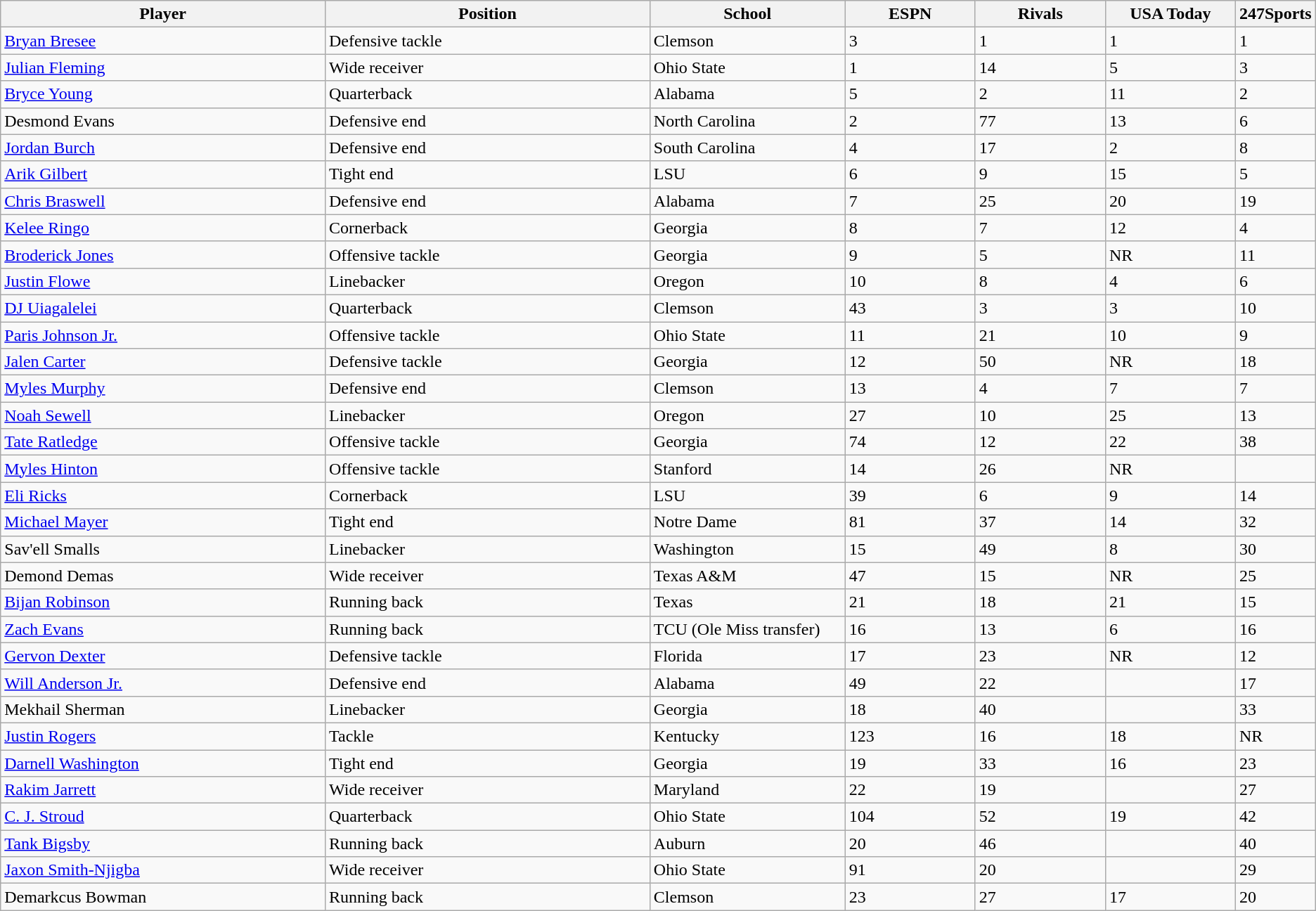<table class="wikitable sortable">
<tr>
<th bgcolor="#DDDDFF" width="25%">Player</th>
<th bgcolor="#DDDDFF" width="25%">Position</th>
<th bgcolor="#DDDDFF" width="15%">School</th>
<th bgcolor="#DDDDFF" width="10%">ESPN</th>
<th bgcolor="#DDDDFF" width="10%">Rivals</th>
<th bgcolor="#DDDDFF" width="10%">USA Today</th>
<th bgcolor="#DDDDFF" width="10%">247Sports</th>
</tr>
<tr>
<td><a href='#'>Bryan Bresee</a></td>
<td>Defensive tackle</td>
<td>Clemson</td>
<td>3</td>
<td>1</td>
<td>1</td>
<td>1</td>
</tr>
<tr>
<td><a href='#'>Julian Fleming</a></td>
<td>Wide receiver</td>
<td>Ohio State</td>
<td>1</td>
<td>14</td>
<td>5</td>
<td>3</td>
</tr>
<tr>
<td><a href='#'>Bryce Young</a></td>
<td>Quarterback</td>
<td>Alabama</td>
<td>5</td>
<td>2</td>
<td>11</td>
<td>2</td>
</tr>
<tr>
<td>Desmond Evans</td>
<td>Defensive end</td>
<td>North Carolina</td>
<td>2</td>
<td>77</td>
<td>13</td>
<td>6</td>
</tr>
<tr>
<td><a href='#'>Jordan Burch</a></td>
<td>Defensive end</td>
<td>South Carolina</td>
<td>4</td>
<td>17</td>
<td>2</td>
<td>8</td>
</tr>
<tr>
<td><a href='#'>Arik Gilbert</a></td>
<td>Tight end</td>
<td>LSU</td>
<td>6</td>
<td>9</td>
<td>15</td>
<td>5</td>
</tr>
<tr>
<td><a href='#'>Chris Braswell</a></td>
<td>Defensive end</td>
<td>Alabama</td>
<td>7</td>
<td>25</td>
<td>20</td>
<td>19</td>
</tr>
<tr>
<td><a href='#'>Kelee Ringo</a></td>
<td>Cornerback</td>
<td>Georgia</td>
<td>8</td>
<td>7</td>
<td>12</td>
<td>4</td>
</tr>
<tr>
<td><a href='#'>Broderick Jones</a></td>
<td>Offensive tackle</td>
<td>Georgia</td>
<td>9</td>
<td>5</td>
<td>NR</td>
<td>11</td>
</tr>
<tr>
<td><a href='#'>Justin Flowe</a></td>
<td>Linebacker</td>
<td>Oregon</td>
<td>10</td>
<td>8</td>
<td>4</td>
<td>6</td>
</tr>
<tr>
<td><a href='#'>DJ Uiagalelei</a></td>
<td>Quarterback</td>
<td>Clemson</td>
<td>43</td>
<td>3</td>
<td>3</td>
<td>10</td>
</tr>
<tr>
<td><a href='#'>Paris Johnson Jr.</a></td>
<td>Offensive tackle</td>
<td>Ohio State</td>
<td>11</td>
<td>21</td>
<td>10</td>
<td>9</td>
</tr>
<tr>
<td><a href='#'>Jalen Carter</a></td>
<td>Defensive tackle</td>
<td>Georgia</td>
<td>12</td>
<td>50</td>
<td>NR</td>
<td>18</td>
</tr>
<tr>
<td><a href='#'>Myles Murphy</a></td>
<td>Defensive end</td>
<td>Clemson</td>
<td>13</td>
<td>4</td>
<td>7</td>
<td>7</td>
</tr>
<tr>
<td><a href='#'>Noah Sewell</a></td>
<td>Linebacker</td>
<td>Oregon</td>
<td>27</td>
<td>10</td>
<td>25</td>
<td>13</td>
</tr>
<tr>
<td><a href='#'>Tate Ratledge</a></td>
<td>Offensive tackle</td>
<td>Georgia</td>
<td>74</td>
<td>12</td>
<td>22</td>
<td>38</td>
</tr>
<tr>
<td><a href='#'>Myles Hinton</a></td>
<td>Offensive tackle</td>
<td>Stanford</td>
<td>14</td>
<td>26</td>
<td>NR</td>
</tr>
<tr>
<td><a href='#'>Eli Ricks</a></td>
<td>Cornerback</td>
<td>LSU</td>
<td>39</td>
<td>6</td>
<td>9</td>
<td>14</td>
</tr>
<tr>
<td><a href='#'>Michael Mayer</a></td>
<td>Tight end</td>
<td>Notre Dame</td>
<td>81</td>
<td>37</td>
<td>14</td>
<td>32</td>
</tr>
<tr>
<td>Sav'ell Smalls</td>
<td>Linebacker</td>
<td>Washington</td>
<td>15</td>
<td>49</td>
<td>8</td>
<td>30</td>
</tr>
<tr>
<td>Demond Demas</td>
<td>Wide receiver</td>
<td>Texas A&M</td>
<td>47</td>
<td>15</td>
<td>NR</td>
<td>25</td>
</tr>
<tr>
<td><a href='#'>Bijan Robinson</a></td>
<td>Running back</td>
<td>Texas</td>
<td>21</td>
<td>18</td>
<td>21</td>
<td>15</td>
</tr>
<tr>
<td><a href='#'>Zach Evans</a></td>
<td>Running back</td>
<td>TCU (Ole Miss transfer)</td>
<td>16</td>
<td>13</td>
<td>6</td>
<td>16</td>
</tr>
<tr>
<td><a href='#'>Gervon Dexter</a></td>
<td>Defensive tackle</td>
<td>Florida</td>
<td>17</td>
<td>23</td>
<td>NR</td>
<td>12</td>
</tr>
<tr>
<td><a href='#'>Will Anderson Jr.</a></td>
<td>Defensive end</td>
<td>Alabama</td>
<td>49</td>
<td>22</td>
<td></td>
<td>17</td>
</tr>
<tr>
<td>Mekhail Sherman</td>
<td>Linebacker</td>
<td>Georgia</td>
<td>18</td>
<td>40</td>
<td></td>
<td>33</td>
</tr>
<tr>
<td><a href='#'>Justin Rogers</a></td>
<td>Tackle</td>
<td>Kentucky</td>
<td>123</td>
<td>16</td>
<td>18</td>
<td>NR</td>
</tr>
<tr>
<td><a href='#'>Darnell Washington</a></td>
<td>Tight end</td>
<td>Georgia</td>
<td>19</td>
<td>33</td>
<td>16</td>
<td>23</td>
</tr>
<tr>
<td><a href='#'>Rakim Jarrett</a></td>
<td>Wide receiver</td>
<td>Maryland</td>
<td>22</td>
<td>19</td>
<td></td>
<td>27</td>
</tr>
<tr>
<td><a href='#'>C. J. Stroud</a></td>
<td>Quarterback</td>
<td>Ohio State</td>
<td>104</td>
<td>52</td>
<td>19</td>
<td>42</td>
</tr>
<tr>
<td><a href='#'>Tank Bigsby</a></td>
<td>Running back</td>
<td>Auburn</td>
<td>20</td>
<td>46</td>
<td></td>
<td>40</td>
</tr>
<tr>
<td><a href='#'>Jaxon Smith-Njigba</a></td>
<td>Wide receiver</td>
<td>Ohio State</td>
<td>91</td>
<td>20</td>
<td></td>
<td>29</td>
</tr>
<tr>
<td>Demarkcus Bowman</td>
<td>Running back</td>
<td>Clemson</td>
<td>23</td>
<td>27</td>
<td>17</td>
<td>20</td>
</tr>
</table>
